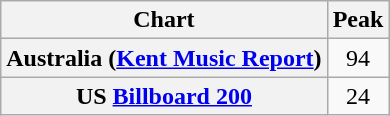<table class="wikitable plainrowheaders">
<tr>
<th scope="col">Chart</th>
<th scope="col">Peak</th>
</tr>
<tr>
<th scope="row">Australia (<a href='#'>Kent Music Report</a>)</th>
<td align="center">94</td>
</tr>
<tr>
<th scope="row">US <a href='#'>Billboard 200</a></th>
<td align="center">24</td>
</tr>
</table>
